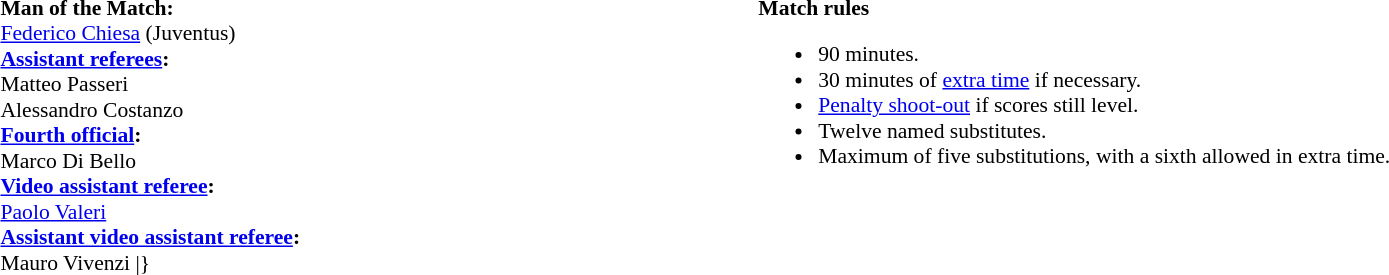<table width=100% style="font-size:90%">
<tr>
<td style="width:40%; vertical-align:top;"><br><strong>Man of the Match:</strong>
<br><a href='#'>Federico Chiesa</a> (Juventus)<br><strong><a href='#'>Assistant referees</a>:</strong>
<br>Matteo Passeri<br>Alessandro Costanzo
<br><strong><a href='#'>Fourth official</a>:</strong>
<br>Marco Di Bello
<br><strong><a href='#'>Video assistant referee</a>:</strong>
<br><a href='#'>Paolo Valeri</a>
<br><strong><a href='#'>Assistant video assistant referee</a>:</strong>
<br>Mauro Vivenzi
<includeonly>|}</includeonly></td>
<td style="width:60%;vertical-align:top"><br><strong>Match rules</strong><ul><li>90 minutes.</li><li>30 minutes of <a href='#'>extra time</a> if necessary.</li><li><a href='#'>Penalty shoot-out</a> if scores still level.</li><li>Twelve named substitutes.</li><li>Maximum of five substitutions, with a sixth allowed in extra time.</li></ul></td>
</tr>
</table>
